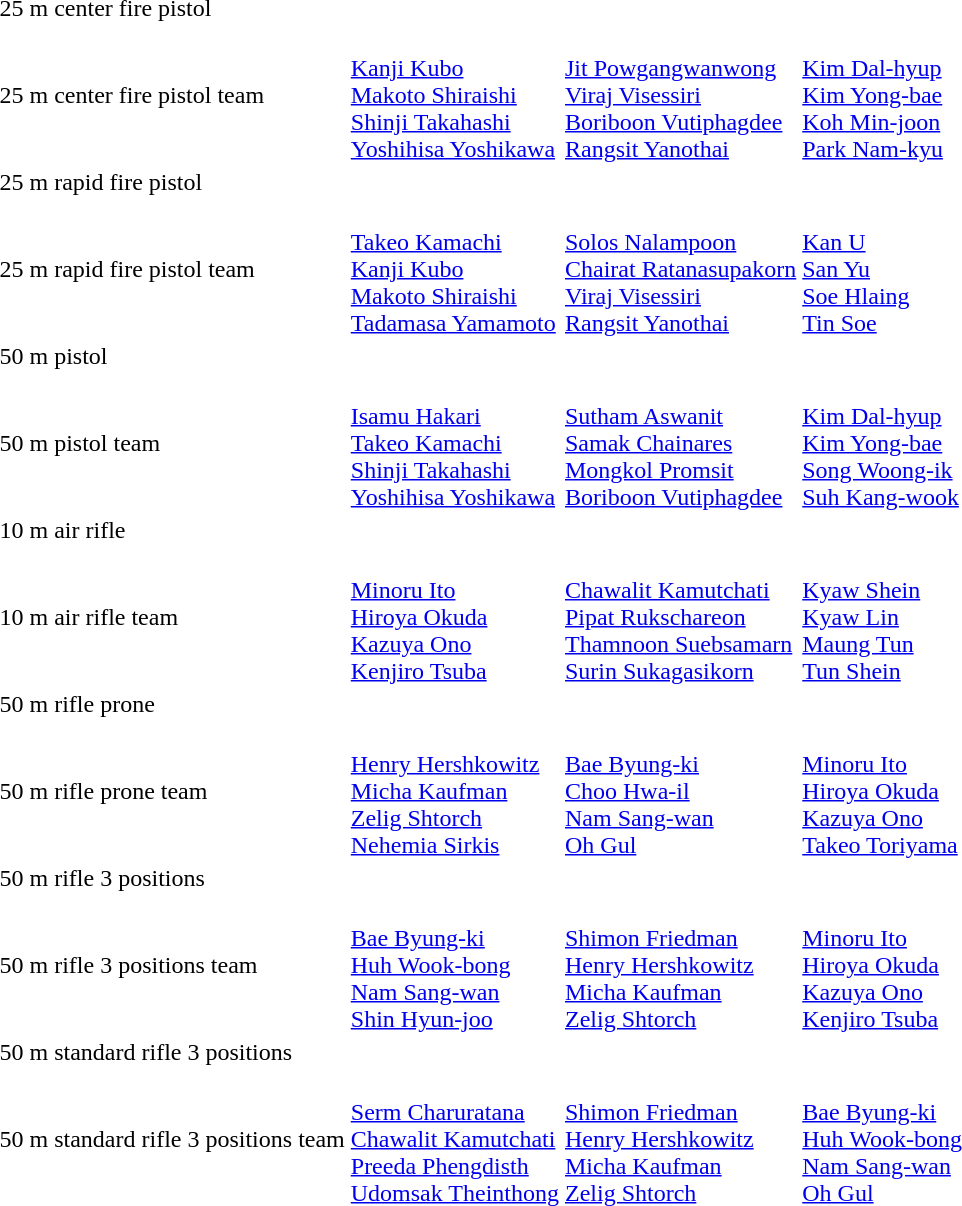<table>
<tr>
<td>25 m center fire pistol</td>
<td></td>
<td></td>
<td></td>
</tr>
<tr>
<td>25 m center fire pistol team</td>
<td><br><a href='#'>Kanji Kubo</a><br><a href='#'>Makoto Shiraishi</a><br><a href='#'>Shinji Takahashi</a><br><a href='#'>Yoshihisa Yoshikawa</a></td>
<td><br><a href='#'>Jit Powgangwanwong</a><br><a href='#'>Viraj Visessiri</a><br><a href='#'>Boriboon Vutiphagdee</a><br><a href='#'>Rangsit Yanothai</a></td>
<td><br><a href='#'>Kim Dal-hyup</a><br><a href='#'>Kim Yong-bae</a><br><a href='#'>Koh Min-joon</a><br><a href='#'>Park Nam-kyu</a></td>
</tr>
<tr>
<td>25 m rapid fire pistol</td>
<td></td>
<td></td>
<td></td>
</tr>
<tr>
<td>25 m rapid fire pistol team</td>
<td><br><a href='#'>Takeo Kamachi</a><br><a href='#'>Kanji Kubo</a><br><a href='#'>Makoto Shiraishi</a><br><a href='#'>Tadamasa Yamamoto</a></td>
<td><br><a href='#'>Solos Nalampoon</a><br><a href='#'>Chairat Ratanasupakorn</a><br><a href='#'>Viraj Visessiri</a><br><a href='#'>Rangsit Yanothai</a></td>
<td><br><a href='#'>Kan U</a><br><a href='#'>San Yu</a><br><a href='#'>Soe Hlaing</a><br><a href='#'>Tin Soe</a></td>
</tr>
<tr>
<td>50 m pistol</td>
<td></td>
<td></td>
<td></td>
</tr>
<tr>
<td>50 m pistol team</td>
<td><br><a href='#'>Isamu Hakari</a><br><a href='#'>Takeo Kamachi</a><br><a href='#'>Shinji Takahashi</a><br><a href='#'>Yoshihisa Yoshikawa</a></td>
<td><br><a href='#'>Sutham Aswanit</a><br><a href='#'>Samak Chainares</a><br><a href='#'>Mongkol Promsit</a><br><a href='#'>Boriboon Vutiphagdee</a></td>
<td><br><a href='#'>Kim Dal-hyup</a><br><a href='#'>Kim Yong-bae</a><br><a href='#'>Song Woong-ik</a><br><a href='#'>Suh Kang-wook</a></td>
</tr>
<tr>
<td>10 m air rifle</td>
<td></td>
<td></td>
<td></td>
</tr>
<tr>
<td>10 m air rifle team</td>
<td><br><a href='#'>Minoru Ito</a><br><a href='#'>Hiroya Okuda</a><br><a href='#'>Kazuya Ono</a><br><a href='#'>Kenjiro Tsuba</a></td>
<td><br><a href='#'>Chawalit Kamutchati</a><br><a href='#'>Pipat Rukschareon</a><br><a href='#'>Thamnoon Suebsamarn</a><br><a href='#'>Surin Sukagasikorn</a></td>
<td><br><a href='#'>Kyaw Shein</a><br><a href='#'>Kyaw Lin</a><br><a href='#'>Maung Tun</a><br><a href='#'>Tun Shein</a></td>
</tr>
<tr>
<td>50 m rifle prone</td>
<td></td>
<td></td>
<td></td>
</tr>
<tr>
<td>50 m rifle prone team</td>
<td><br><a href='#'>Henry Hershkowitz</a><br><a href='#'>Micha Kaufman</a><br><a href='#'>Zelig Shtorch</a><br><a href='#'>Nehemia Sirkis</a></td>
<td><br><a href='#'>Bae Byung-ki</a><br><a href='#'>Choo Hwa-il</a><br><a href='#'>Nam Sang-wan</a><br><a href='#'>Oh Gul</a></td>
<td><br><a href='#'>Minoru Ito</a><br><a href='#'>Hiroya Okuda</a><br><a href='#'>Kazuya Ono</a><br><a href='#'>Takeo Toriyama</a></td>
</tr>
<tr>
<td>50 m rifle 3 positions</td>
<td></td>
<td></td>
<td></td>
</tr>
<tr>
<td>50 m rifle 3 positions team</td>
<td><br><a href='#'>Bae Byung-ki</a><br><a href='#'>Huh Wook-bong</a><br><a href='#'>Nam Sang-wan</a><br><a href='#'>Shin Hyun-joo</a></td>
<td><br><a href='#'>Shimon Friedman</a><br><a href='#'>Henry Hershkowitz</a><br><a href='#'>Micha Kaufman</a><br><a href='#'>Zelig Shtorch</a></td>
<td><br><a href='#'>Minoru Ito</a><br><a href='#'>Hiroya Okuda</a><br><a href='#'>Kazuya Ono</a><br><a href='#'>Kenjiro Tsuba</a></td>
</tr>
<tr>
<td>50 m standard rifle 3 positions</td>
<td></td>
<td></td>
<td></td>
</tr>
<tr>
<td>50 m standard rifle 3 positions team</td>
<td><br><a href='#'>Serm Charuratana</a><br><a href='#'>Chawalit Kamutchati</a><br><a href='#'>Preeda Phengdisth</a><br><a href='#'>Udomsak Theinthong</a></td>
<td><br><a href='#'>Shimon Friedman</a><br><a href='#'>Henry Hershkowitz</a><br><a href='#'>Micha Kaufman</a><br><a href='#'>Zelig Shtorch</a></td>
<td><br><a href='#'>Bae Byung-ki</a><br><a href='#'>Huh Wook-bong</a><br><a href='#'>Nam Sang-wan</a><br><a href='#'>Oh Gul</a></td>
</tr>
</table>
